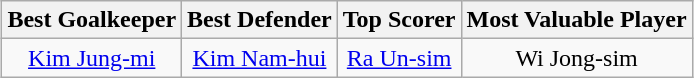<table class="wikitable" style="margin: 0 auto;">
<tr>
<th>Best Goalkeeper</th>
<th>Best Defender</th>
<th>Top Scorer</th>
<th>Most Valuable Player</th>
</tr>
<tr>
<td align=center> <a href='#'>Kim Jung-mi</a></td>
<td align=center> <a href='#'>Kim Nam-hui</a></td>
<td align=center> <a href='#'>Ra Un-sim</a></td>
<td align=center> Wi Jong-sim</td>
</tr>
</table>
